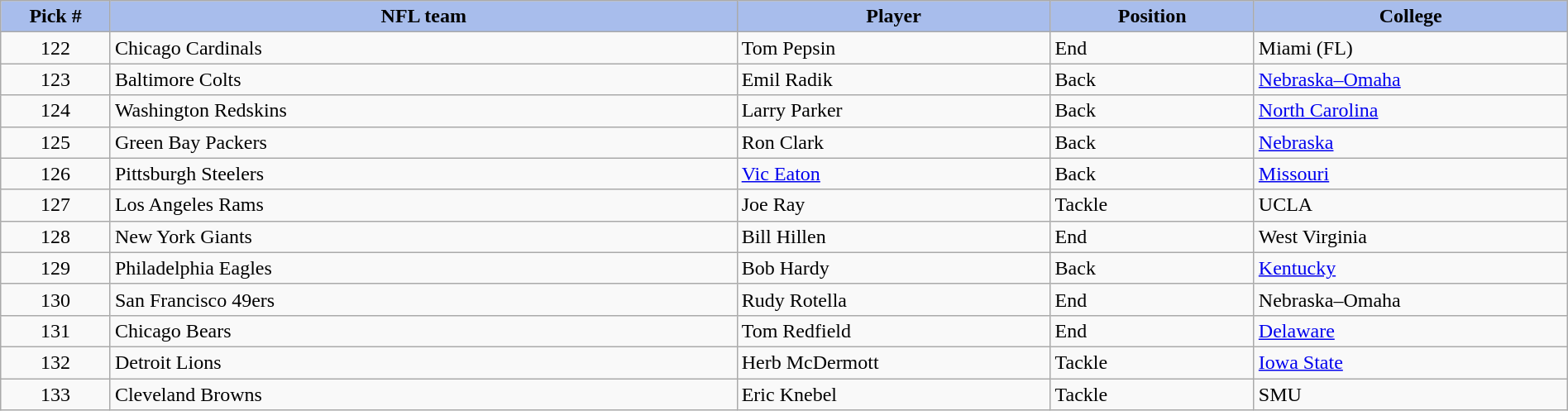<table class="wikitable sortable sortable" style="width: 100%">
<tr>
<th style="background:#A8BDEC;" width=7%>Pick #</th>
<th width=40% style="background:#A8BDEC;">NFL team</th>
<th width=20% style="background:#A8BDEC;">Player</th>
<th width=13% style="background:#A8BDEC;">Position</th>
<th style="background:#A8BDEC;">College</th>
</tr>
<tr>
<td align=center>122</td>
<td>Chicago Cardinals</td>
<td>Tom Pepsin</td>
<td>End</td>
<td>Miami (FL)</td>
</tr>
<tr>
<td align=center>123</td>
<td>Baltimore Colts</td>
<td>Emil Radik</td>
<td>Back</td>
<td><a href='#'>Nebraska–Omaha</a></td>
</tr>
<tr>
<td align=center>124</td>
<td>Washington Redskins</td>
<td>Larry Parker</td>
<td>Back</td>
<td><a href='#'>North Carolina</a></td>
</tr>
<tr>
<td align=center>125</td>
<td>Green Bay Packers</td>
<td>Ron Clark</td>
<td>Back</td>
<td><a href='#'>Nebraska</a></td>
</tr>
<tr>
<td align=center>126</td>
<td>Pittsburgh Steelers</td>
<td><a href='#'>Vic Eaton</a></td>
<td>Back</td>
<td><a href='#'>Missouri</a></td>
</tr>
<tr>
<td align=center>127</td>
<td>Los Angeles Rams</td>
<td>Joe Ray</td>
<td>Tackle</td>
<td>UCLA</td>
</tr>
<tr>
<td align=center>128</td>
<td>New York Giants</td>
<td>Bill Hillen</td>
<td>End</td>
<td>West Virginia</td>
</tr>
<tr>
<td align=center>129</td>
<td>Philadelphia Eagles</td>
<td>Bob Hardy</td>
<td>Back</td>
<td><a href='#'>Kentucky</a></td>
</tr>
<tr>
<td align=center>130</td>
<td>San Francisco 49ers</td>
<td>Rudy Rotella</td>
<td>End</td>
<td>Nebraska–Omaha</td>
</tr>
<tr>
<td align=center>131</td>
<td>Chicago Bears</td>
<td>Tom Redfield</td>
<td>End</td>
<td><a href='#'>Delaware</a></td>
</tr>
<tr>
<td align=center>132</td>
<td>Detroit Lions</td>
<td>Herb McDermott</td>
<td>Tackle</td>
<td><a href='#'>Iowa State</a></td>
</tr>
<tr>
<td align=center>133</td>
<td>Cleveland Browns</td>
<td>Eric Knebel</td>
<td>Tackle</td>
<td>SMU</td>
</tr>
</table>
